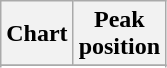<table class="wikitable plainrowheaders sortable" style="text-align:center;">
<tr>
<th scope="col">Chart</th>
<th scope="col">Peak<br>position</th>
</tr>
<tr>
</tr>
<tr>
</tr>
<tr>
</tr>
</table>
